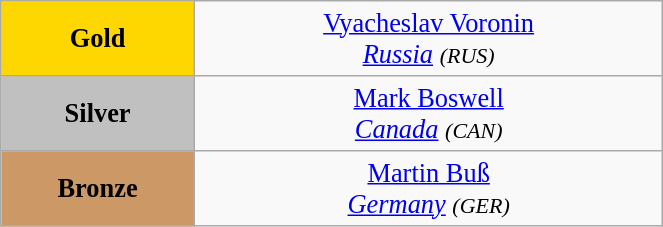<table class="wikitable" style=" text-align:center; font-size:110%;" width="35%">
<tr>
<td bgcolor="gold"><strong>Gold</strong></td>
<td> <a href='#'>Vyacheslav Voronin</a><br><em><a href='#'>Russia</a> <small>(RUS)</small></em></td>
</tr>
<tr>
<td bgcolor="silver"><strong>Silver</strong></td>
<td> <a href='#'>Mark Boswell</a><br><em><a href='#'>Canada</a> <small>(CAN)</small></em></td>
</tr>
<tr>
<td bgcolor="CC9966"><strong>Bronze</strong></td>
<td> <a href='#'>Martin Buß</a><br><em><a href='#'>Germany</a> <small>(GER)</small></em></td>
</tr>
</table>
